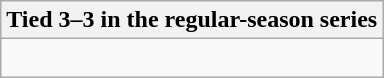<table class="wikitable collapsible collapsed">
<tr>
<th>Tied 3–3 in the regular-season series</th>
</tr>
<tr>
<td><br>




</td>
</tr>
</table>
